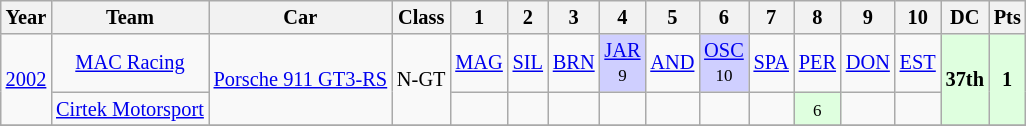<table class="wikitable" style="text-align:center; font-size:85%">
<tr>
<th>Year</th>
<th>Team</th>
<th>Car</th>
<th>Class</th>
<th>1</th>
<th>2</th>
<th>3</th>
<th>4</th>
<th>5</th>
<th>6</th>
<th>7</th>
<th>8</th>
<th>9</th>
<th>10</th>
<th>DC</th>
<th>Pts</th>
</tr>
<tr>
<td rowspan=2><a href='#'>2002</a></td>
<td><a href='#'>MAC Racing</a></td>
<td rowspan=2><a href='#'>Porsche 911 GT3-RS</a></td>
<td rowspan=2>N-GT</td>
<td><a href='#'>MAG</a><br></td>
<td><a href='#'>SIL</a><br></td>
<td><a href='#'>BRN</a><br></td>
<td style="background:#CFCFFF;"><a href='#'>JAR</a><br><small>9</small></td>
<td><a href='#'>AND</a><br></td>
<td style="background:#CFCFFF;"><a href='#'>OSC</a><br><small>10</small></td>
<td><a href='#'>SPA</a><br></td>
<td><a href='#'>PER</a><br></td>
<td><a href='#'>DON</a><br></td>
<td><a href='#'>EST</a><br></td>
<th rowspan=2 style="background:#DFFFDF;">37th</th>
<th rowspan=2 style="background:#DFFFDF;">1</th>
</tr>
<tr>
<td><a href='#'>Cirtek Motorsport</a></td>
<td></td>
<td></td>
<td></td>
<td></td>
<td></td>
<td></td>
<td></td>
<td style="background:#DFFFDF;"><small>6</small></td>
<td></td>
<td></td>
</tr>
<tr>
</tr>
</table>
